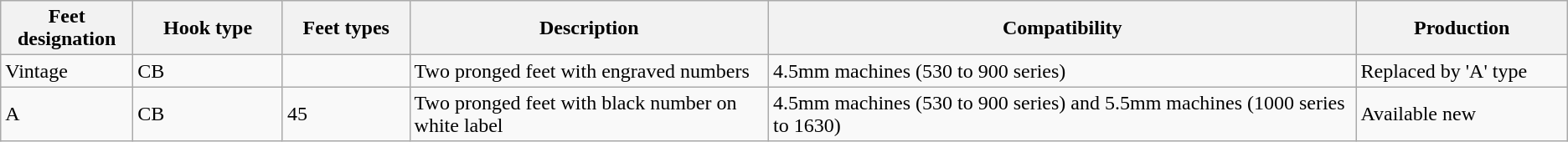<table class="wikitable">
<tr>
<th scope="col" style="width: 100px;">Feet designation</th>
<th scope="col" style="width: 120px;">Hook type</th>
<th scope="col" style="width: 100px;">Feet types</th>
<th scope="col" style="width: 300px;">Description</th>
<th scope="col" style="width: 500px;">Compatibility</th>
<th scope="col" style="width: 170px;">Production</th>
</tr>
<tr>
<td>Vintage</td>
<td>CB</td>
<td></td>
<td>Two pronged feet with engraved numbers</td>
<td>4.5mm machines (530 to 900 series)</td>
<td>Replaced by 'A' type</td>
</tr>
<tr>
<td>A</td>
<td>CB</td>
<td>45</td>
<td>Two pronged feet with black number on white label</td>
<td>4.5mm machines (530 to 900 series) and 5.5mm machines (1000 series to 1630)</td>
<td>Available new</td>
</tr>
</table>
